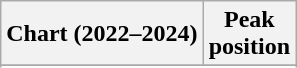<table class="wikitable sortable plainrowheaders" style="text-align:center">
<tr>
<th scope="col">Chart (2022–2024)</th>
<th scope="col">Peak<br>position</th>
</tr>
<tr>
</tr>
<tr>
</tr>
<tr>
</tr>
<tr>
</tr>
<tr>
</tr>
</table>
